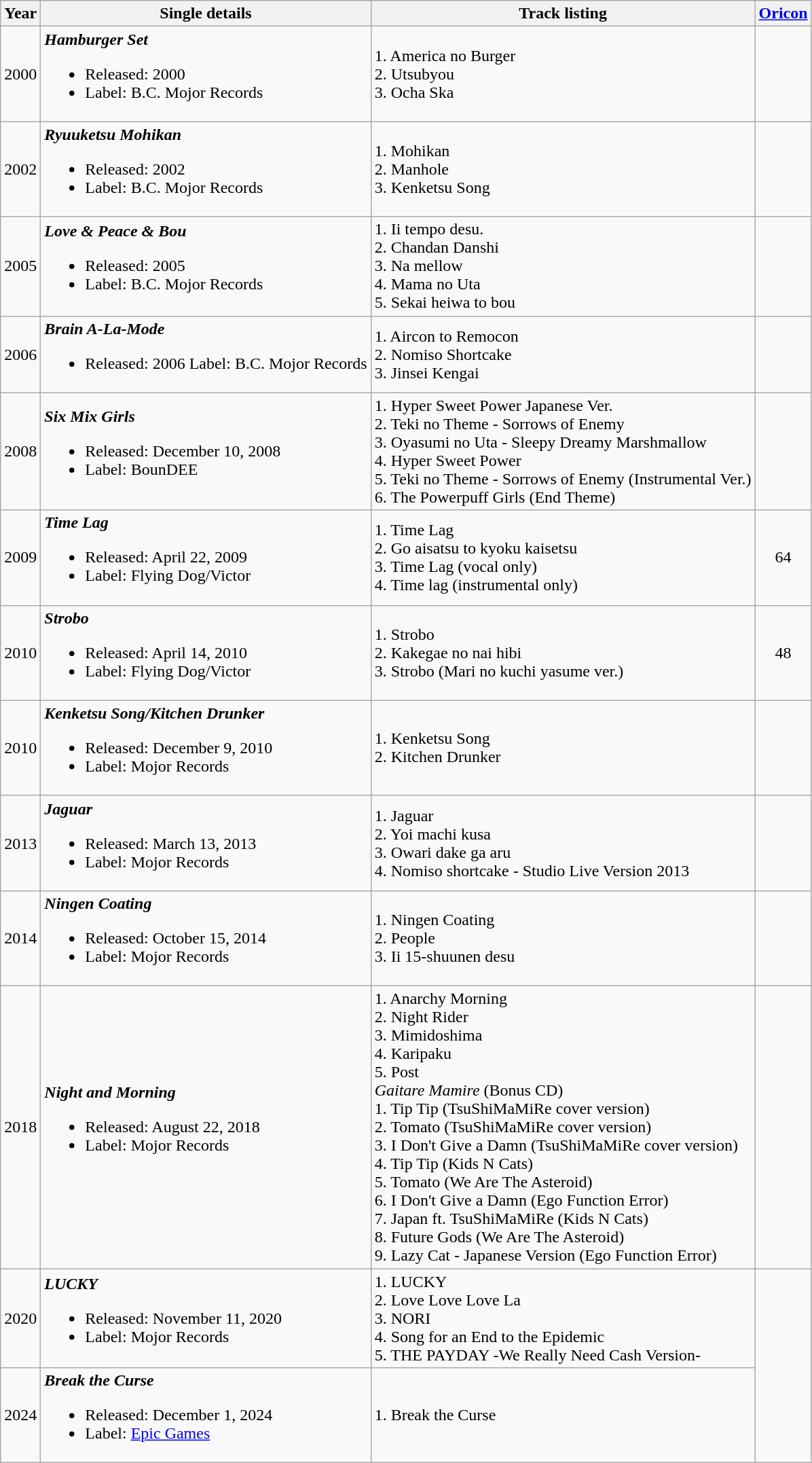<table class="wikitable">
<tr>
<th>Year</th>
<th>Single details</th>
<th>Track listing</th>
<th><a href='#'>Oricon</a></th>
</tr>
<tr>
<td>2000</td>
<td><strong><em>Hamburger Set</em></strong><br><ul><li>Released: 2000</li><li>Label: B.C. Mojor Records</li></ul></td>
<td>1. America no Burger<br>2. Utsubyou<br>3. Ocha Ska</td>
<td></td>
</tr>
<tr>
<td>2002</td>
<td><strong><em>Ryuuketsu Mohikan</em></strong><br><ul><li>Released: 2002</li><li>Label: B.C. Mojor Records</li></ul></td>
<td>1. Mohikan<br>2. Manhole<br>3. Kenketsu Song</td>
<td></td>
</tr>
<tr>
<td>2005</td>
<td><strong><em>Love & Peace & Bou</em></strong><br><ul><li>Released: 2005</li><li>Label: B.C. Mojor Records</li></ul></td>
<td>1. Ii tempo desu.<br>2. Chandan Danshi<br>3. Na mellow<br>4. Mama no Uta<br>5. Sekai heiwa to bou</td>
<td></td>
</tr>
<tr>
<td>2006</td>
<td><strong><em>Brain A-La-Mode</em></strong><br><ul><li>Released: 2006 Label: B.C. Mojor Records</li></ul></td>
<td>1. Aircon to Remocon<br>2. Nomiso Shortcake<br>3. Jinsei Kengai</td>
<td></td>
</tr>
<tr>
<td>2008</td>
<td><strong><em>Six Mix Girls</em></strong><br><ul><li>Released: December 10, 2008</li><li>Label: BounDEE</li></ul></td>
<td>1. Hyper Sweet Power Japanese Ver.<br>2. Teki no Theme - Sorrows of Enemy<br>3. Oyasumi no Uta - Sleepy Dreamy Marshmallow<br>4. Hyper Sweet Power<br>5. Teki no Theme - Sorrows of Enemy (Instrumental Ver.)<br>6. The Powerpuff Girls (End Theme)</td>
<td></td>
</tr>
<tr>
<td>2009</td>
<td><strong><em>Time Lag</em></strong><br><ul><li>Released: April 22, 2009</li><li>Label: Flying Dog/Victor</li></ul></td>
<td>1. Time Lag<br>2. Go aisatsu to kyoku kaisetsu<br>3. Time Lag (vocal only)<br>4. Time lag (instrumental only)</td>
<td align="center">64</td>
</tr>
<tr>
<td>2010</td>
<td><strong><em>Strobo</em></strong><br><ul><li>Released: April 14, 2010</li><li>Label: Flying Dog/Victor</li></ul></td>
<td>1. Strobo<br>2. Kakegae no nai hibi<br>3. Strobo (Mari no kuchi yasume ver.)</td>
<td align="center">48</td>
</tr>
<tr>
<td>2010</td>
<td><strong><em>Kenketsu Song/Kitchen Drunker</em></strong><br><ul><li>Released: December 9, 2010</li><li>Label: Mojor Records</li></ul></td>
<td>1. Kenketsu Song<br>2. Kitchen Drunker</td>
<td></td>
</tr>
<tr>
<td>2013</td>
<td><strong><em>Jaguar</em></strong><br><ul><li>Released: March 13, 2013</li><li>Label: Mojor Records</li></ul></td>
<td>1. Jaguar<br>2. Yoi machi kusa<br>3. Owari dake ga aru<br>4. Nomiso shortcake - Studio Live Version 2013</td>
<td></td>
</tr>
<tr>
<td>2014</td>
<td><strong><em>Ningen Coating</em></strong><br><ul><li>Released: October 15, 2014</li><li>Label: Mojor Records</li></ul></td>
<td>1. Ningen Coating<br>2. People<br>3. Ii 15-shuunen desu</td>
<td></td>
</tr>
<tr>
<td>2018</td>
<td><strong><em>Night and Morning</em></strong><br><ul><li>Released: August 22, 2018</li><li>Label: Mojor Records</li></ul></td>
<td>1. Anarchy Morning<br>2. Night Rider<br>3. Mimidoshima<br>4. Karipaku<br>5. Post<br><em>Gaitare Mamire</em> (Bonus CD)<br>1. Tip Tip (TsuShiMaMiRe cover version)<br>2. Tomato (TsuShiMaMiRe cover version)<br>3. I Don't Give a Damn (TsuShiMaMiRe cover version)<br>4. Tip Tip (Kids N Cats)<br>5. Tomato (We Are The Asteroid)<br>6. I Don't Give a Damn (Ego Function Error)<br>7. Japan ft. TsuShiMaMiRe (Kids N Cats)<br>8. Future Gods (We Are The Asteroid)<br>9. Lazy Cat - Japanese Version (Ego Function Error)</td>
<td></td>
</tr>
<tr>
<td>2020</td>
<td><strong><em>LUCKY</em></strong><br><ul><li>Released: November 11, 2020</li><li>Label: Mojor Records</li></ul></td>
<td>1. LUCKY<br>2. Love Love Love La<br>3. NORI<br>4. Song for an End to the Epidemic<br>5. THE PAYDAY -We Really Need Cash Version-</td>
</tr>
<tr>
<td>2024</td>
<td><strong><em>Break the Curse</em></strong><br><ul><li>Released: December 1, 2024</li><li>Label: <a href='#'>Epic Games</a></li></ul></td>
<td>1. Break the Curse</td>
</tr>
</table>
